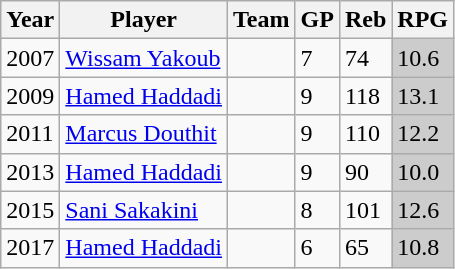<table class="wikitable sortable">
<tr>
<th>Year</th>
<th>Player</th>
<th>Team</th>
<th>GP</th>
<th>Reb</th>
<th>RPG</th>
</tr>
<tr>
<td>2007</td>
<td><a href='#'>Wissam Yakoub</a></td>
<td></td>
<td>7</td>
<td>74</td>
<td style="background:#CCCCCC">10.6</td>
</tr>
<tr>
<td>2009</td>
<td><a href='#'>Hamed Haddadi</a></td>
<td></td>
<td>9</td>
<td>118</td>
<td style="background:#CCCCCC">13.1</td>
</tr>
<tr>
<td>2011</td>
<td><a href='#'>Marcus Douthit</a></td>
<td></td>
<td>9</td>
<td>110</td>
<td style="background:#CCCCCC">12.2</td>
</tr>
<tr>
<td>2013</td>
<td><a href='#'>Hamed Haddadi</a></td>
<td></td>
<td>9</td>
<td>90</td>
<td style="background:#CCCCCC">10.0</td>
</tr>
<tr>
<td>2015</td>
<td><a href='#'>Sani Sakakini</a></td>
<td></td>
<td>8</td>
<td>101</td>
<td style="background:#CCCCCC">12.6</td>
</tr>
<tr>
<td>2017</td>
<td><a href='#'>Hamed Haddadi</a></td>
<td></td>
<td>6</td>
<td>65</td>
<td style="background:#CCCCCC">10.8</td>
</tr>
</table>
